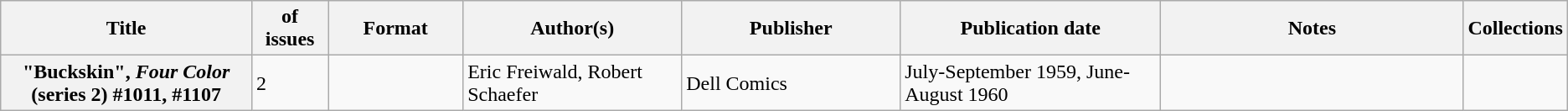<table class="wikitable">
<tr>
<th>Title</th>
<th style="width:40pt"> of issues</th>
<th style="width:75pt">Format</th>
<th style="width:125pt">Author(s)</th>
<th style="width:125pt">Publisher</th>
<th style="width:150pt">Publication date</th>
<th style="width:175pt">Notes</th>
<th>Collections</th>
</tr>
<tr>
<th>"Buckskin", <em>Four Color</em> (series 2) #1011, #1107</th>
<td>2</td>
<td></td>
<td>Eric Freiwald, Robert Schaefer</td>
<td>Dell Comics</td>
<td>July-September 1959, June-August 1960</td>
<td></td>
<td></td>
</tr>
</table>
